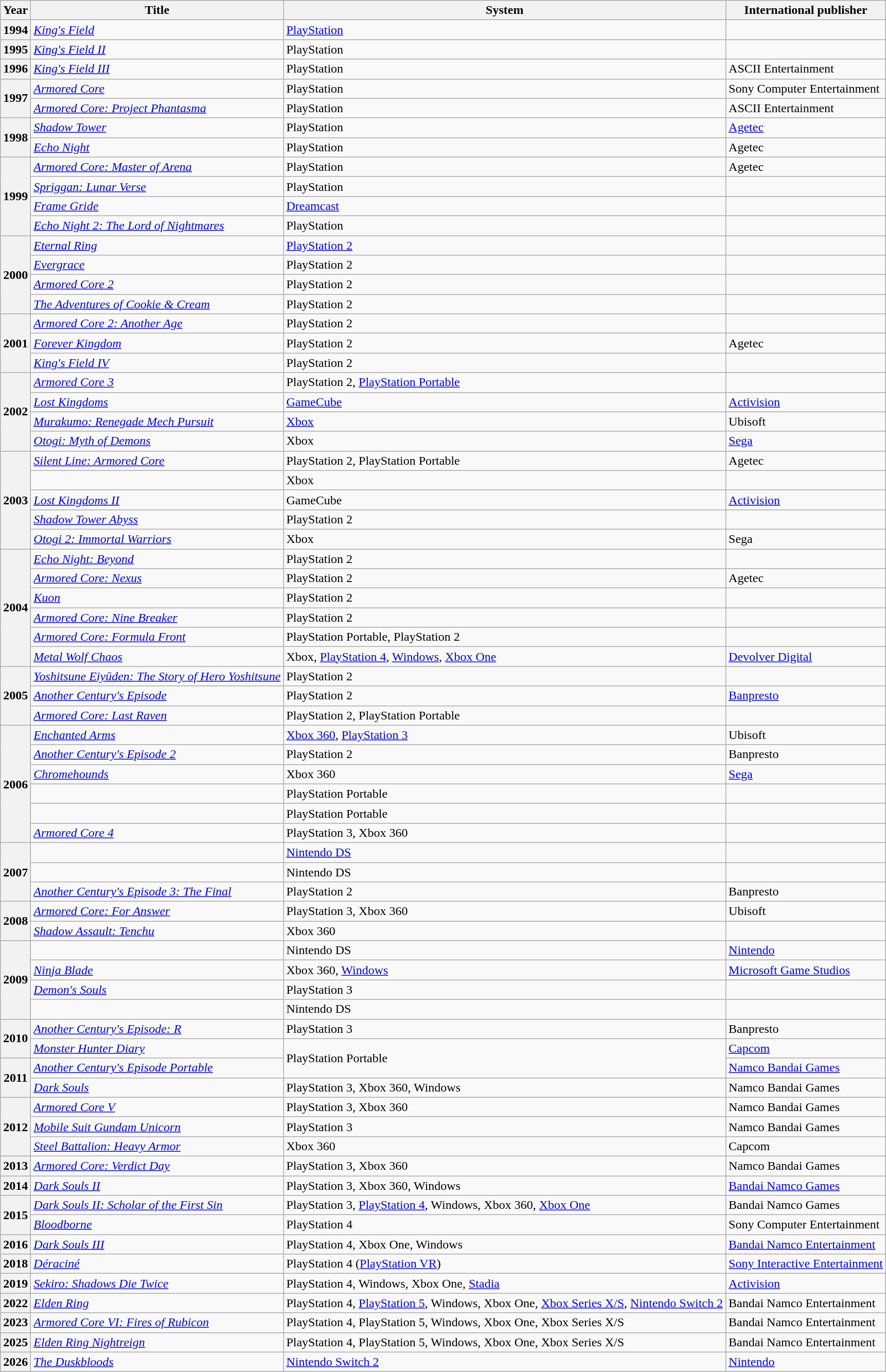<table class="wikitable sortable" width="auto">
<tr>
<th>Year</th>
<th>Title</th>
<th>System</th>
<th>International publisher</th>
</tr>
<tr>
<th>1994</th>
<td><em><a href='#'>King's Field</a></em></td>
<td><a href='#'>PlayStation</a></td>
<td></td>
</tr>
<tr>
<th>1995</th>
<td><em><a href='#'>King's Field II</a></em></td>
<td>PlayStation</td>
<td></td>
</tr>
<tr>
<th>1996</th>
<td><em><a href='#'>King's Field III</a></em></td>
<td>PlayStation</td>
<td>ASCII Entertainment</td>
</tr>
<tr>
<th rowspan="2">1997</th>
<td><em><a href='#'>Armored Core</a></em></td>
<td>PlayStation</td>
<td>Sony Computer Entertainment</td>
</tr>
<tr>
<td><em><a href='#'>Armored Core: Project Phantasma</a></em></td>
<td>PlayStation</td>
<td>ASCII Entertainment</td>
</tr>
<tr>
<th rowspan="2">1998</th>
<td><em><a href='#'>Shadow Tower</a></em></td>
<td>PlayStation</td>
<td><a href='#'>Agetec</a></td>
</tr>
<tr>
<td><em><a href='#'>Echo Night</a></em></td>
<td>PlayStation</td>
<td>Agetec</td>
</tr>
<tr>
<th rowspan="4">1999</th>
<td><em><a href='#'>Armored Core: Master of Arena</a></em></td>
<td>PlayStation</td>
<td>Agetec</td>
</tr>
<tr>
<td><em><a href='#'>Spriggan: Lunar Verse</a></em></td>
<td>PlayStation</td>
<td></td>
</tr>
<tr>
<td><em><a href='#'>Frame Gride</a></em></td>
<td><a href='#'>Dreamcast</a></td>
<td></td>
</tr>
<tr>
<td><em><a href='#'>Echo Night 2: The Lord of Nightmares</a></em></td>
<td>PlayStation</td>
<td></td>
</tr>
<tr>
<th rowspan="4">2000</th>
<td><em><a href='#'>Eternal Ring</a></em></td>
<td><a href='#'>PlayStation 2</a></td>
<td></td>
</tr>
<tr>
<td><em><a href='#'>Evergrace</a></em></td>
<td>PlayStation 2</td>
<td></td>
</tr>
<tr>
<td><em><a href='#'>Armored Core 2</a></em></td>
<td>PlayStation 2</td>
<td></td>
</tr>
<tr>
<td><em><a href='#'>The Adventures of Cookie & Cream</a></em></td>
<td>PlayStation 2</td>
<td></td>
</tr>
<tr>
<th rowspan="3">2001</th>
<td><em><a href='#'>Armored Core 2: Another Age</a></em></td>
<td>PlayStation 2</td>
<td></td>
</tr>
<tr>
<td><em><a href='#'>Forever Kingdom</a></em></td>
<td>PlayStation 2</td>
<td>Agetec</td>
</tr>
<tr>
<td><em><a href='#'>King's Field IV</a></em></td>
<td>PlayStation 2</td>
<td></td>
</tr>
<tr>
<th rowspan="4">2002</th>
<td><em><a href='#'>Armored Core 3</a></em></td>
<td>PlayStation 2, <a href='#'>PlayStation Portable</a></td>
<td></td>
</tr>
<tr>
<td><em><a href='#'>Lost Kingdoms</a></em></td>
<td><a href='#'>GameCube</a></td>
<td><a href='#'>Activision</a></td>
</tr>
<tr>
<td><em><a href='#'>Murakumo: Renegade Mech Pursuit</a></em></td>
<td><a href='#'>Xbox</a></td>
<td>Ubisoft</td>
</tr>
<tr>
<td><em><a href='#'>Otogi: Myth of Demons</a></em></td>
<td>Xbox</td>
<td><a href='#'>Sega</a></td>
</tr>
<tr>
<th rowspan="5">2003</th>
<td><em><a href='#'>Silent Line: Armored Core</a></em></td>
<td>PlayStation 2, PlayStation Portable</td>
<td>Agetec</td>
</tr>
<tr>
<td><em></em></td>
<td>Xbox</td>
<td></td>
</tr>
<tr>
<td><em><a href='#'>Lost Kingdoms II</a></em></td>
<td>GameCube</td>
<td><a href='#'>Activision</a></td>
</tr>
<tr>
<td><em><a href='#'>Shadow Tower Abyss</a></em></td>
<td>PlayStation 2</td>
<td></td>
</tr>
<tr>
<td><em><a href='#'>Otogi 2: Immortal Warriors</a></em></td>
<td>Xbox</td>
<td>Sega</td>
</tr>
<tr>
<th rowspan="6">2004</th>
<td><em><a href='#'>Echo Night: Beyond</a></em></td>
<td>PlayStation 2</td>
<td></td>
</tr>
<tr>
<td><em><a href='#'>Armored Core: Nexus</a></em></td>
<td>PlayStation 2</td>
<td>Agetec</td>
</tr>
<tr>
<td><em><a href='#'>Kuon</a></em></td>
<td>PlayStation 2</td>
<td></td>
</tr>
<tr>
<td><em><a href='#'>Armored Core: Nine Breaker</a></em></td>
<td>PlayStation 2</td>
<td></td>
</tr>
<tr>
<td><em><a href='#'>Armored Core: Formula Front</a></em></td>
<td>PlayStation Portable, PlayStation 2</td>
<td></td>
</tr>
<tr>
<td><em><a href='#'>Metal Wolf Chaos</a></em></td>
<td>Xbox, <a href='#'>PlayStation 4</a>, <a href='#'>Windows</a>, <a href='#'>Xbox One</a></td>
<td><a href='#'>Devolver Digital</a></td>
</tr>
<tr>
<th rowspan="3">2005</th>
<td><em><a href='#'>Yoshitsune Eiyūden: The Story of Hero Yoshitsune</a></em></td>
<td>PlayStation 2</td>
<td></td>
</tr>
<tr>
<td><em><a href='#'>Another Century's Episode</a></em></td>
<td>PlayStation 2</td>
<td><a href='#'>Banpresto</a></td>
</tr>
<tr>
<td><em><a href='#'>Armored Core: Last Raven</a></em></td>
<td>PlayStation 2, PlayStation Portable</td>
<td></td>
</tr>
<tr>
<th rowspan="6">2006</th>
<td><em><a href='#'>Enchanted Arms</a></em></td>
<td><a href='#'>Xbox 360</a>, <a href='#'>PlayStation 3</a></td>
<td>Ubisoft</td>
</tr>
<tr>
<td><em><a href='#'>Another Century's Episode 2</a></em></td>
<td>PlayStation 2</td>
<td>Banpresto</td>
</tr>
<tr>
<td><em><a href='#'>Chromehounds</a></em></td>
<td>Xbox 360</td>
<td><a href='#'>Sega</a></td>
</tr>
<tr>
<td><em></em></td>
<td>PlayStation Portable</td>
<td></td>
</tr>
<tr>
<td><em></em></td>
<td>PlayStation Portable</td>
<td></td>
</tr>
<tr>
<td><em><a href='#'>Armored Core 4</a></em></td>
<td>PlayStation 3, Xbox 360</td>
<td></td>
</tr>
<tr>
<th rowspan="3">2007</th>
<td><em></em></td>
<td><a href='#'>Nintendo DS</a></td>
<td></td>
</tr>
<tr>
<td><em></em></td>
<td>Nintendo DS</td>
<td></td>
</tr>
<tr>
<td><em><a href='#'>Another Century's Episode 3: The Final</a></em></td>
<td>PlayStation 2</td>
<td>Banpresto</td>
</tr>
<tr>
<th rowspan="2">2008</th>
<td><em><a href='#'>Armored Core: For Answer</a></em></td>
<td>PlayStation 3, Xbox 360</td>
<td>Ubisoft</td>
</tr>
<tr>
<td><em><a href='#'>Shadow Assault: Tenchu</a></em></td>
<td>Xbox 360</td>
<td></td>
</tr>
<tr>
<th rowspan="4">2009</th>
<td><em></em></td>
<td>Nintendo DS</td>
<td><a href='#'>Nintendo</a></td>
</tr>
<tr>
<td><em><a href='#'>Ninja Blade</a></em></td>
<td>Xbox 360, <a href='#'>Windows</a></td>
<td><a href='#'>Microsoft Game Studios</a></td>
</tr>
<tr>
<td><em><a href='#'>Demon's Souls</a></em></td>
<td>PlayStation 3</td>
<td></td>
</tr>
<tr>
<td><em></em></td>
<td>Nintendo DS</td>
<td></td>
</tr>
<tr>
<th rowspan="2">2010</th>
<td><em><a href='#'>Another Century's Episode: R</a></em></td>
<td>PlayStation 3</td>
<td>Banpresto</td>
</tr>
<tr>
<td><em><a href='#'>Monster Hunter Diary</a></em></td>
<td rowspan="2">PlayStation Portable</td>
<td><a href='#'>Capcom</a></td>
</tr>
<tr>
<th rowspan="2">2011</th>
<td><em><a href='#'>Another Century's Episode Portable</a></em></td>
<td><a href='#'>Namco Bandai Games</a></td>
</tr>
<tr>
<td><em><a href='#'>Dark Souls</a></em></td>
<td>PlayStation 3, Xbox 360, Windows</td>
<td>Namco Bandai Games</td>
</tr>
<tr>
<th rowspan="3">2012</th>
<td><em><a href='#'>Armored Core V</a></em></td>
<td>PlayStation 3, Xbox 360</td>
<td>Namco Bandai Games</td>
</tr>
<tr>
<td><em><a href='#'>Mobile Suit Gundam Unicorn</a></em></td>
<td>PlayStation 3</td>
<td>Namco Bandai Games</td>
</tr>
<tr>
<td><em><a href='#'>Steel Battalion: Heavy Armor</a></em></td>
<td>Xbox 360</td>
<td>Capcom</td>
</tr>
<tr>
<th>2013</th>
<td><em><a href='#'>Armored Core: Verdict Day</a></em></td>
<td>PlayStation 3, Xbox 360</td>
<td>Namco Bandai Games</td>
</tr>
<tr>
<th>2014</th>
<td><em><a href='#'>Dark Souls II</a></em></td>
<td>PlayStation 3, Xbox 360, Windows</td>
<td><a href='#'>Bandai Namco Games</a></td>
</tr>
<tr>
<th rowspan="2">2015</th>
<td><em><a href='#'>Dark Souls II: Scholar of the First Sin</a></em></td>
<td>PlayStation 3, <a href='#'>PlayStation 4</a>, Windows, Xbox 360, <a href='#'>Xbox One</a></td>
<td>Bandai Namco Games</td>
</tr>
<tr>
<td><em><a href='#'>Bloodborne</a></em></td>
<td>PlayStation 4</td>
<td>Sony Computer Entertainment</td>
</tr>
<tr>
<th>2016</th>
<td><em><a href='#'>Dark Souls III</a></em></td>
<td>PlayStation 4, Xbox One, Windows</td>
<td><a href='#'>Bandai Namco Entertainment</a></td>
</tr>
<tr>
<th>2018</th>
<td><em><a href='#'>Déraciné</a></em></td>
<td>PlayStation 4 (<a href='#'>PlayStation VR</a>)</td>
<td><a href='#'>Sony Interactive Entertainment</a></td>
</tr>
<tr>
<th>2019</th>
<td><em><a href='#'>Sekiro: Shadows Die Twice</a></em></td>
<td>PlayStation 4, Windows, Xbox One, <a href='#'>Stadia</a></td>
<td><a href='#'>Activision</a></td>
</tr>
<tr>
<th>2022</th>
<td><em><a href='#'>Elden Ring</a></em></td>
<td>PlayStation 4, <a href='#'>PlayStation 5</a>, Windows, Xbox One, <a href='#'>Xbox Series X/S</a>, <a href='#'>Nintendo Switch 2</a></td>
<td>Bandai Namco Entertainment</td>
</tr>
<tr>
<th>2023</th>
<td><em><a href='#'>Armored Core VI: Fires of Rubicon</a></em></td>
<td>PlayStation 4, PlayStation 5, Windows, Xbox One, Xbox Series X/S</td>
<td>Bandai Namco Entertainment</td>
</tr>
<tr>
<th>2025</th>
<td><em><a href='#'>Elden Ring Nightreign</a></em></td>
<td>PlayStation 4, PlayStation 5, Windows, Xbox One, Xbox Series X/S</td>
<td>Bandai Namco Entertainment</td>
</tr>
<tr>
<th>2026</th>
<td><em><a href='#'>The Duskbloods</a></em></td>
<td><a href='#'>Nintendo Switch 2</a></td>
<td><a href='#'>Nintendo</a></td>
</tr>
</table>
